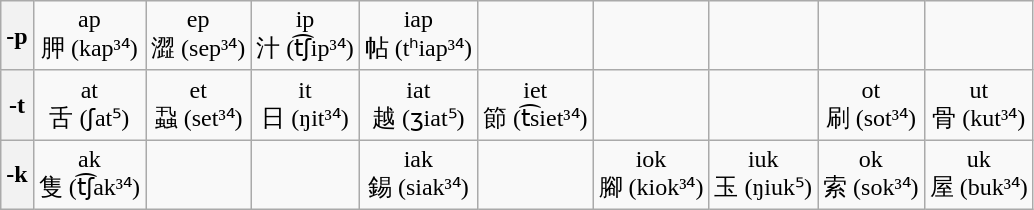<table class="wikitable IPA">
<tr align="center">
<th>-p</th>
<td>ap<br>胛 (kap³⁴)</td>
<td>ep<br>澀 (sep³⁴)</td>
<td>ip<br>汁 (t͡ʃip³⁴)</td>
<td>iap<br>帖 (tʰiap³⁴)</td>
<td></td>
<td></td>
<td></td>
<td></td>
<td></td>
</tr>
<tr align="center">
<th>-t</th>
<td>at<br>舌 (ʃat⁵)</td>
<td>et<br>蝨 (set³⁴)</td>
<td>it<br>日 (ŋit³⁴)</td>
<td>iat<br>越 (ʒiat⁵)</td>
<td>iet<br>節 (t͡siet³⁴)</td>
<td></td>
<td></td>
<td>ot<br>刷 (sot³⁴)</td>
<td>ut<br>骨 (kut³⁴)</td>
</tr>
<tr align="center">
<th>-k</th>
<td>ak<br>隻 (t͡ʃak³⁴)</td>
<td></td>
<td></td>
<td>iak<br>錫 (siak³⁴)</td>
<td></td>
<td>iok<br>腳 (kiok³⁴)</td>
<td>iuk<br>玉 (ŋiuk⁵)</td>
<td>ok<br>索 (sok³⁴)</td>
<td>uk<br>屋 (buk³⁴)</td>
</tr>
</table>
